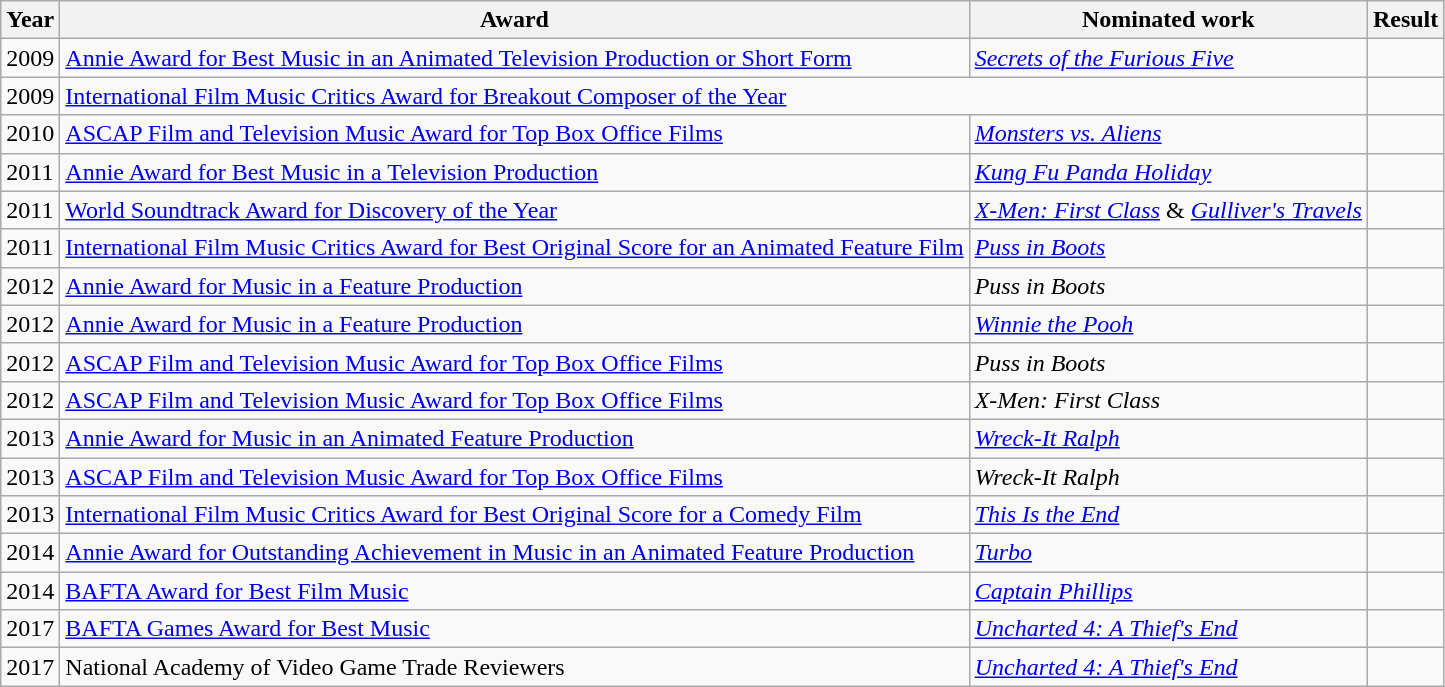<table class="wikitable sortable">
<tr>
<th>Year</th>
<th>Award</th>
<th>Nominated work</th>
<th>Result</th>
</tr>
<tr>
<td>2009</td>
<td><a href='#'>Annie Award for Best Music in an Animated Television Production or Short Form</a></td>
<td><em><a href='#'>Secrets of the Furious Five</a></em></td>
<td></td>
</tr>
<tr>
<td>2009</td>
<td colspan="2"><a href='#'>International Film Music Critics Award for Breakout Composer of the Year</a></td>
<td></td>
</tr>
<tr>
<td>2010</td>
<td><a href='#'>ASCAP Film and Television Music Award for Top Box Office Films</a></td>
<td><em><a href='#'>Monsters vs. Aliens</a></em></td>
<td></td>
</tr>
<tr>
<td>2011</td>
<td><a href='#'>Annie Award for Best Music in a Television Production</a></td>
<td><em><a href='#'>Kung Fu Panda Holiday</a></em></td>
<td></td>
</tr>
<tr>
<td>2011</td>
<td><a href='#'>World Soundtrack Award for Discovery of the Year</a></td>
<td><em><a href='#'>X-Men: First Class</a></em> & <em><a href='#'>Gulliver's Travels</a></em></td>
<td></td>
</tr>
<tr>
<td>2011</td>
<td><a href='#'>International Film Music Critics Award for Best Original Score for an Animated Feature Film</a></td>
<td><em><a href='#'>Puss in Boots</a></em></td>
<td></td>
</tr>
<tr>
<td>2012</td>
<td><a href='#'>Annie Award for Music in a Feature Production</a></td>
<td><em>Puss in Boots</em></td>
<td></td>
</tr>
<tr>
<td>2012</td>
<td><a href='#'>Annie Award for Music in a Feature Production</a></td>
<td><em><a href='#'>Winnie the Pooh</a></em></td>
<td></td>
</tr>
<tr>
<td>2012</td>
<td><a href='#'>ASCAP Film and Television Music Award for Top Box Office Films</a></td>
<td><em>Puss in Boots</em></td>
<td></td>
</tr>
<tr>
<td>2012</td>
<td><a href='#'>ASCAP Film and Television Music Award for Top Box Office Films</a></td>
<td><em>X-Men: First Class</em></td>
<td></td>
</tr>
<tr>
<td>2013</td>
<td><a href='#'>Annie Award for Music in an Animated Feature Production</a></td>
<td><em><a href='#'>Wreck-It Ralph</a></em></td>
<td></td>
</tr>
<tr>
<td>2013</td>
<td><a href='#'>ASCAP Film and Television Music Award for Top Box Office Films</a></td>
<td><em>Wreck-It Ralph</em></td>
<td></td>
</tr>
<tr>
<td>2013</td>
<td><a href='#'>International Film Music Critics Award for Best Original Score for a Comedy Film</a></td>
<td><em><a href='#'>This Is the End</a></em></td>
<td></td>
</tr>
<tr>
<td>2014</td>
<td><a href='#'>Annie Award for Outstanding Achievement in Music in an Animated Feature Production</a></td>
<td><em><a href='#'>Turbo</a></em></td>
<td></td>
</tr>
<tr>
<td>2014</td>
<td><a href='#'>BAFTA Award for Best Film Music</a></td>
<td><em><a href='#'>Captain Phillips</a></em></td>
<td></td>
</tr>
<tr>
<td>2017</td>
<td><a href='#'>BAFTA Games Award for Best Music</a></td>
<td><em><a href='#'>Uncharted 4: A Thief's End</a></em></td>
<td></td>
</tr>
<tr>
<td>2017</td>
<td>National Academy of Video Game Trade Reviewers</td>
<td><em><a href='#'>Uncharted 4: A Thief's End</a></em></td>
<td></td>
</tr>
</table>
